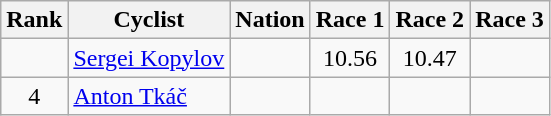<table class="wikitable sortable" style="text-align:center;">
<tr>
<th>Rank</th>
<th>Cyclist</th>
<th>Nation</th>
<th>Race 1</th>
<th>Race 2</th>
<th>Race 3</th>
</tr>
<tr>
<td></td>
<td align=left><a href='#'>Sergei Kopylov</a></td>
<td align=left></td>
<td>10.56 </td>
<td>10.47 </td>
<td></td>
</tr>
<tr>
<td>4</td>
<td align=left><a href='#'>Anton Tkáč</a></td>
<td align=left></td>
<td></td>
<td></td>
<td></td>
</tr>
</table>
